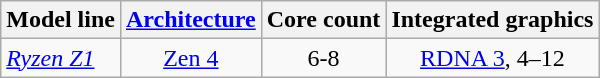<table class="wikitable" style="text-align: center;">
<tr>
<th>Model line</th>
<th><a href='#'>Architecture</a></th>
<th>Core count</th>
<th>Integrated graphics</th>
</tr>
<tr>
<td style="text-align: left;"><a href='#'><em>Ryzen Z1</em></a></td>
<td><a href='#'>Zen 4</a></td>
<td>6-8</td>
<td><a href='#'>RDNA 3</a>, 4–12 </td>
</tr>
</table>
